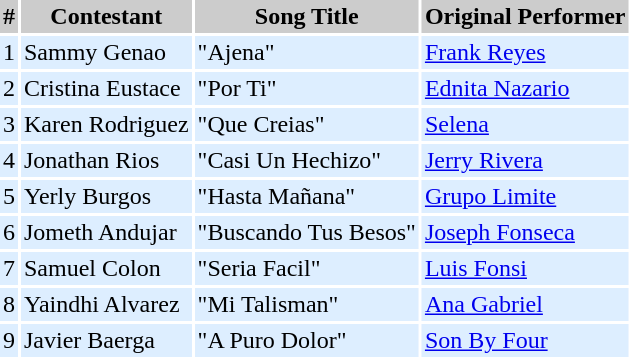<table cellpadding=2 cellspacing=2>
<tr bgcolor=#cccccc>
<th>#</th>
<th>Contestant</th>
<th>Song Title</th>
<th>Original Performer</th>
</tr>
<tr bgcolor=#DDEEFF>
<td align=center>1</td>
<td>Sammy Genao</td>
<td>"Ajena"</td>
<td><a href='#'>Frank Reyes</a></td>
</tr>
<tr bgcolor=#DDEEFF>
<td align=center>2</td>
<td>Cristina Eustace</td>
<td>"Por Ti"</td>
<td><a href='#'>Ednita Nazario</a></td>
</tr>
<tr bgcolor=#DDEEFF>
<td align=center>3</td>
<td>Karen Rodriguez</td>
<td>"Que Creias"</td>
<td><a href='#'>Selena</a></td>
</tr>
<tr bgcolor=#DDEEFF>
<td align=center>4</td>
<td>Jonathan Rios</td>
<td>"Casi Un Hechizo"</td>
<td><a href='#'>Jerry Rivera</a></td>
</tr>
<tr bgcolor=#DDEEFF>
<td align=center>5</td>
<td>Yerly Burgos</td>
<td>"Hasta Mañana"</td>
<td><a href='#'>Grupo Limite</a></td>
</tr>
<tr bgcolor=#DDEEFF>
<td align=center>6</td>
<td>Jometh Andujar</td>
<td>"Buscando Tus Besos"</td>
<td><a href='#'>Joseph Fonseca</a></td>
</tr>
<tr bgcolor=#DDEEFF>
<td align=center>7</td>
<td>Samuel Colon</td>
<td>"Seria Facil"</td>
<td><a href='#'>Luis Fonsi</a></td>
</tr>
<tr bgcolor=#DDEEFF>
<td align=center>8</td>
<td>Yaindhi Alvarez</td>
<td>"Mi Talisman"</td>
<td><a href='#'>Ana Gabriel</a></td>
</tr>
<tr bgcolor=#DDEEFF>
<td align=center>9</td>
<td>Javier Baerga</td>
<td>"A Puro Dolor"</td>
<td><a href='#'>Son By Four</a></td>
</tr>
<tr bgcolor=#DDEEFF>
</tr>
</table>
